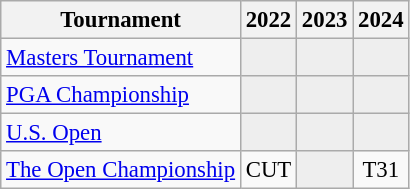<table class="wikitable" style="font-size:95%;text-align:center;">
<tr>
<th>Tournament</th>
<th>2022</th>
<th>2023</th>
<th>2024</th>
</tr>
<tr>
<td align=left><a href='#'>Masters Tournament</a></td>
<td style="background:#eeeeee;"></td>
<td style="background:#eeeeee;"></td>
<td style="background:#eeeeee;"></td>
</tr>
<tr>
<td align=left><a href='#'>PGA Championship</a></td>
<td style="background:#eeeeee;"></td>
<td style="background:#eeeeee;"></td>
<td style="background:#eeeeee;"></td>
</tr>
<tr>
<td align=left><a href='#'>U.S. Open</a></td>
<td style="background:#eeeeee;"></td>
<td style="background:#eeeeee;"></td>
<td style="background:#eeeeee;"></td>
</tr>
<tr>
<td align=left><a href='#'>The Open Championship</a></td>
<td>CUT</td>
<td style="background:#eeeeee;"></td>
<td>T31</td>
</tr>
</table>
